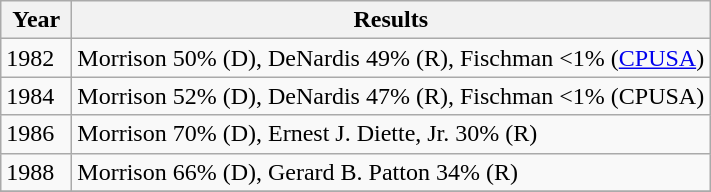<table class="wikitable">
<tr>
<th align="left" valign="top" width="40">Year</th>
<th align="left" valign="top">Results</th>
</tr>
<tr>
<td align="left" valign="top">1982</td>
<td align="left" valign="top">Morrison 50% (D), DeNardis 49% (R), Fischman <1% (<a href='#'>CPUSA</a>)</td>
</tr>
<tr>
<td align="left" valign="top">1984</td>
<td align="left" valign="top">Morrison 52% (D), DeNardis 47% (R), Fischman <1% (CPUSA)</td>
</tr>
<tr>
<td align="left" valign="top">1986</td>
<td align="left" valign="top">Morrison 70% (D), Ernest J. Diette, Jr. 30% (R)</td>
</tr>
<tr>
<td align="left" valign="top">1988</td>
<td align="left" valign="top">Morrison 66% (D), Gerard B. Patton 34% (R)</td>
</tr>
<tr>
</tr>
</table>
